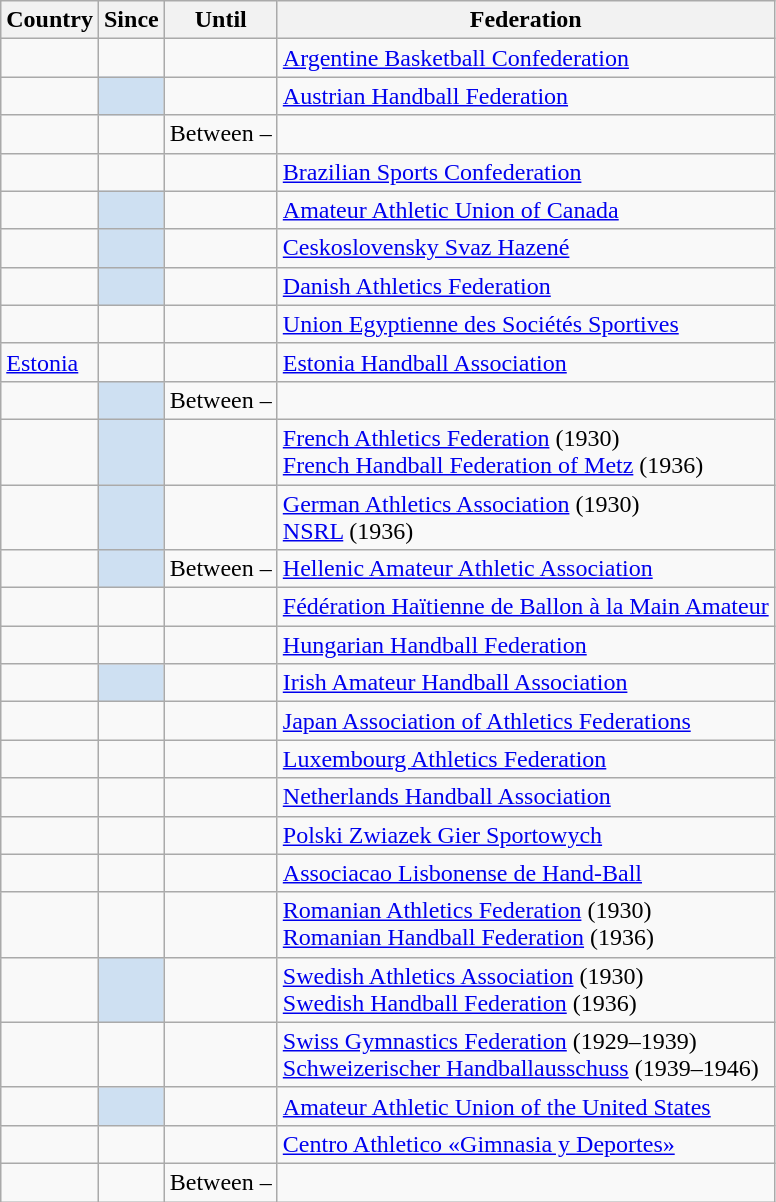<table class="wikitable sortable">
<tr>
<th>Country</th>
<th>Since</th>
<th>Until</th>
<th>Federation</th>
</tr>
<tr>
<td></td>
<td style="text-align:right"></td>
<td></td>
<td><a href='#'>Argentine Basketball Confederation</a></td>
</tr>
<tr>
<td></td>
<td style="text-align:right; background:#CEE0F2"></td>
<td></td>
<td><a href='#'>Austrian Handball Federation</a></td>
</tr>
<tr>
<td></td>
<td style="text-align:right"></td>
<td>Between  – </td>
</tr>
<tr>
<td></td>
<td style="text-align:right"></td>
<td></td>
<td><a href='#'>Brazilian Sports Confederation</a></td>
</tr>
<tr>
<td></td>
<td style="text-align:right; background:#CEE0F2"></td>
<td></td>
<td><a href='#'>Amateur Athletic Union of Canada</a></td>
</tr>
<tr>
<td></td>
<td style="text-align:right; background:#CEE0F2"></td>
<td></td>
<td><a href='#'>Ceskoslovensky Svaz Hazené</a></td>
</tr>
<tr>
<td></td>
<td style="text-align:right; background:#CEE0F2"></td>
<td></td>
<td><a href='#'>Danish Athletics Federation</a></td>
</tr>
<tr>
<td></td>
<td style="text-align:right"></td>
<td></td>
<td><a href='#'>Union Egyptienne des Sociétés Sportives</a></td>
</tr>
<tr>
<td> <a href='#'>Estonia</a></td>
<td style="text-align:right"></td>
<td></td>
<td><a href='#'>Estonia Handball Association</a></td>
</tr>
<tr>
<td></td>
<td style="text-align:right; background:#CEE0F2"></td>
<td>Between  – </td>
</tr>
<tr>
<td></td>
<td style="text-align:right; background:#CEE0F2"></td>
<td></td>
<td><a href='#'>French Athletics Federation</a> (1930)<br><a href='#'>French Handball Federation of Metz</a> (1936)</td>
</tr>
<tr>
<td></td>
<td style="text-align:right; background:#CEE0F2"></td>
<td></td>
<td><a href='#'>German Athletics Association</a> (1930)<br><a href='#'>NSRL</a> (1936)</td>
</tr>
<tr>
<td></td>
<td style="text-align:right; background:#CEE0F2"></td>
<td style="text-align:right">Between  – </td>
<td><a href='#'>Hellenic Amateur Athletic Association</a></td>
</tr>
<tr>
<td></td>
<td style="text-align:right"></td>
<td></td>
<td><a href='#'>Fédération Haïtienne de Ballon à la Main Amateur</a></td>
</tr>
<tr>
<td></td>
<td style="text-align:right"></td>
<td></td>
<td><a href='#'>Hungarian Handball Federation</a></td>
</tr>
<tr>
<td></td>
<td style="text-align:right; background:#CEE0F2"></td>
<td></td>
<td><a href='#'>Irish Amateur Handball Association</a></td>
</tr>
<tr>
<td></td>
<td style="text-align:right"></td>
<td></td>
<td><a href='#'>Japan Association of Athletics Federations</a></td>
</tr>
<tr>
<td></td>
<td style="text-align:right"></td>
<td></td>
<td><a href='#'>Luxembourg Athletics Federation</a></td>
</tr>
<tr>
<td></td>
<td style="text-align:right"></td>
<td></td>
<td><a href='#'>Netherlands Handball Association</a></td>
</tr>
<tr>
<td></td>
<td style="text-align:right"></td>
<td></td>
<td><a href='#'>Polski Zwiazek Gier Sportowych</a></td>
</tr>
<tr>
<td></td>
<td style="text-align:right"></td>
<td></td>
<td><a href='#'>Associacao Lisbonense de Hand-Ball</a></td>
</tr>
<tr>
<td></td>
<td style="text-align:right"></td>
<td></td>
<td><a href='#'>Romanian Athletics Federation</a> (1930)<br><a href='#'>Romanian Handball Federation</a> (1936)</td>
</tr>
<tr>
<td></td>
<td style="text-align:right; background:#CEE0F2"></td>
<td></td>
<td><a href='#'>Swedish Athletics Association</a> (1930)<br><a href='#'>Swedish Handball Federation</a> (1936)</td>
</tr>
<tr>
<td></td>
<td style="text-align:right"></td>
<td></td>
<td><a href='#'>Swiss Gymnastics Federation</a> (1929–1939)<br><a href='#'>Schweizerischer Handballausschuss</a> (1939–1946)</td>
</tr>
<tr>
<td></td>
<td style="text-align:right; background:#CEE0F2"></td>
<td></td>
<td><a href='#'>Amateur Athletic Union of the United States</a></td>
</tr>
<tr>
<td></td>
<td style="text-align:right"></td>
<td></td>
<td><a href='#'>Centro Athletico «Gimnasia y Deportes»</a></td>
</tr>
<tr>
<td></td>
<td style="text-align:right"></td>
<td>Between  – </td>
</tr>
</table>
